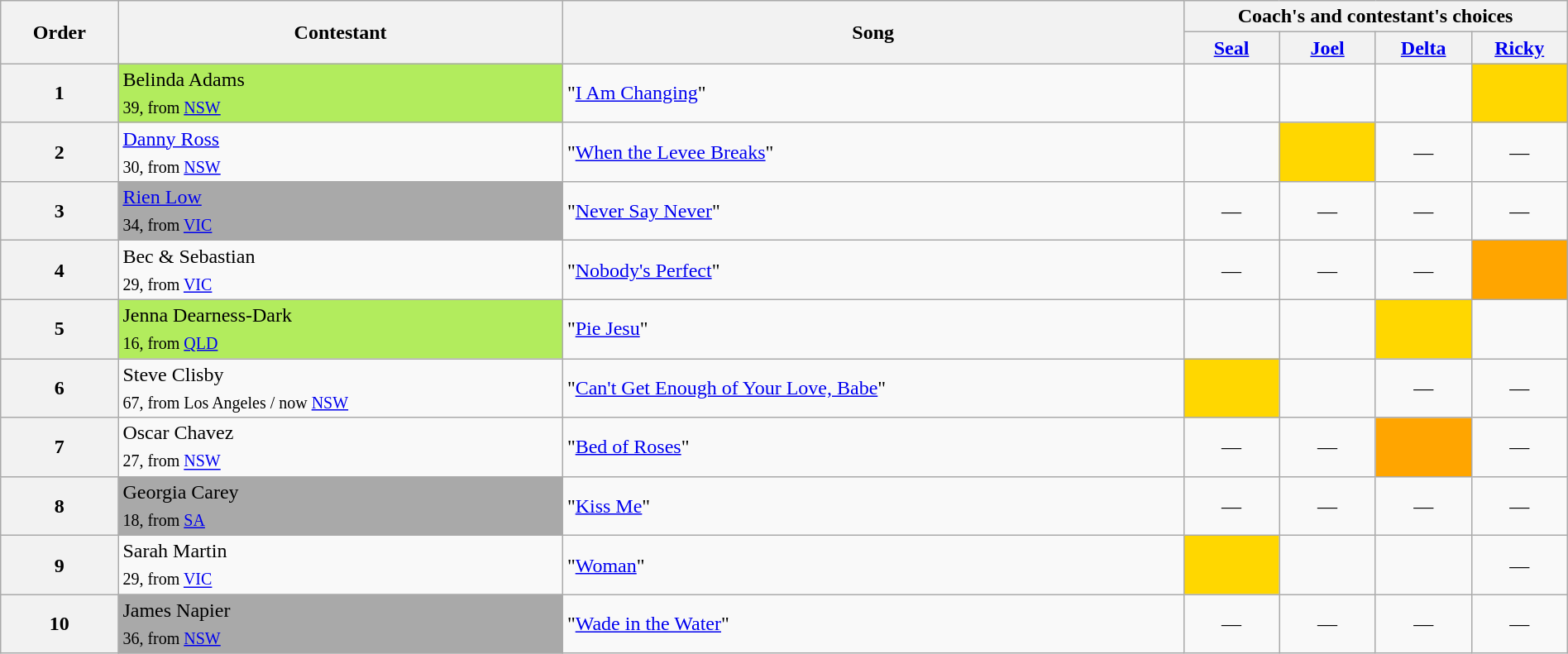<table class="wikitable" style="width:100%;">
<tr>
<th rowspan=2>Order</th>
<th rowspan=2>Contestant</th>
<th rowspan=2>Song</th>
<th colspan=4>Coach's and contestant's choices</th>
</tr>
<tr>
<th width="70"><a href='#'>Seal</a></th>
<th width="70"><a href='#'>Joel</a></th>
<th width="70"><a href='#'>Delta</a></th>
<th width="70"><a href='#'>Ricky</a></th>
</tr>
<tr>
<th>1</th>
<td style="background:#B2EC5D;">Belinda Adams<br><sub>39, from <a href='#'>NSW</a></sub></td>
<td>"<a href='#'>I Am Changing</a>"</td>
<td style="text-align:center;"></td>
<td style="text-align:center;"></td>
<td style="text-align:center;"></td>
<td style="background:gold;text-align:center;"></td>
</tr>
<tr>
<th>2</th>
<td><a href='#'>Danny Ross</a><br><sub>30, from <a href='#'>NSW</a></sub></td>
<td>"<a href='#'>When the Levee Breaks</a>"</td>
<td style="text-align:center;"></td>
<td style="background:gold;text-align:center;"></td>
<td align="center">—</td>
<td align="center">—</td>
</tr>
<tr>
<th>3</th>
<td style="background:darkgrey;"><a href='#'>Rien Low</a><br><sub>34, from <a href='#'>VIC</a></sub></td>
<td>"<a href='#'>Never Say Never</a>"</td>
<td align="center">—</td>
<td align="center">—</td>
<td align="center">—</td>
<td align="center">—</td>
</tr>
<tr>
<th>4</th>
<td>Bec & Sebastian <br><sub>29, from <a href='#'>VIC</a></sub></td>
<td>"<a href='#'>Nobody's Perfect</a>"</td>
<td align="center">—</td>
<td align="center">—</td>
<td align="center">—</td>
<td style="background:orange;text-align:center;"></td>
</tr>
<tr>
<th>5</th>
<td style="background:#B2EC5D;">Jenna Dearness-Dark<br><sub>16, from <a href='#'>QLD</a></sub></td>
<td>"<a href='#'>Pie Jesu</a>"</td>
<td style="text-align:center;"></td>
<td style="text-align:center;"></td>
<td style="background:gold;text-align:center;"></td>
<td style="text-align:center;"></td>
</tr>
<tr>
<th>6</th>
<td>Steve Clisby<br><sub>67, from Los Angeles / now <a href='#'>NSW</a></sub></td>
<td>"<a href='#'>Can't Get Enough of Your Love, Babe</a>"</td>
<td style="background:gold;text-align:center;"></td>
<td style="text-align:center;"></td>
<td align="center">—</td>
<td align="center">—</td>
</tr>
<tr>
<th>7</th>
<td>Oscar Chavez<br><sub>27, from <a href='#'>NSW</a></sub></td>
<td>"<a href='#'>Bed of Roses</a>"</td>
<td align="center">—</td>
<td align="center">—</td>
<td style="background:orange;text-align:center;"></td>
<td align="center">—</td>
</tr>
<tr>
<th>8</th>
<td style="background:darkgrey;">Georgia Carey<br><sub>18, from <a href='#'>SA</a></sub></td>
<td>"<a href='#'>Kiss Me</a>"</td>
<td align="center">—</td>
<td align="center">—</td>
<td align="center">—</td>
<td align="center">—</td>
</tr>
<tr>
<th>9</th>
<td>Sarah Martin<br><sub>29, from <a href='#'>VIC</a></sub></td>
<td>"<a href='#'>Woman</a>"</td>
<td style="background:gold;text-align:center;"></td>
<td style="text-align:center;"></td>
<td style="text-align:center;"></td>
<td align="center">—</td>
</tr>
<tr>
<th>10</th>
<td style="background:darkgrey;">James Napier<br><sub>36, from <a href='#'>NSW</a></sub></td>
<td>"<a href='#'>Wade in the Water</a>"</td>
<td align="center">—</td>
<td align="center">—</td>
<td align="center">—</td>
<td align="center">—</td>
</tr>
</table>
